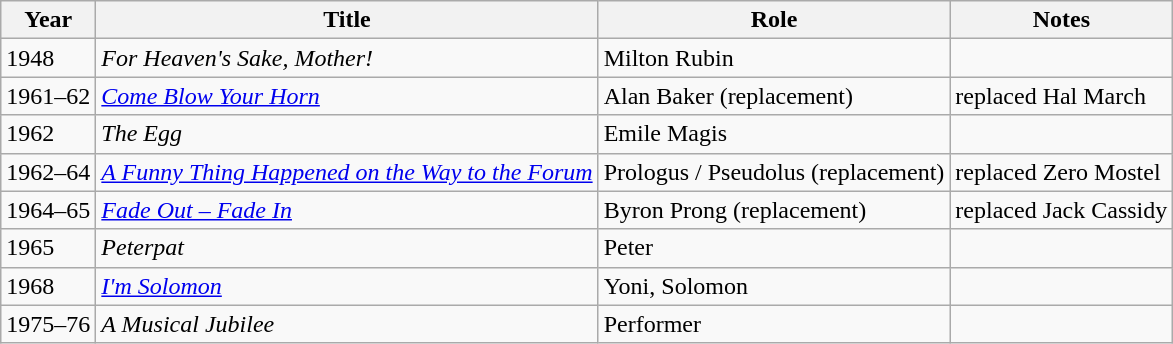<table class="wikitable">
<tr>
<th>Year</th>
<th>Title</th>
<th>Role</th>
<th>Notes</th>
</tr>
<tr>
<td>1948</td>
<td><em>For Heaven's Sake, Mother!</em></td>
<td>Milton Rubin</td>
<td></td>
</tr>
<tr>
<td>1961–62</td>
<td><em><a href='#'>Come Blow Your Horn</a></em></td>
<td>Alan Baker (replacement)</td>
<td>replaced Hal March</td>
</tr>
<tr>
<td>1962</td>
<td><em>The Egg</em></td>
<td>Emile Magis</td>
<td></td>
</tr>
<tr>
<td>1962–64</td>
<td><em><a href='#'>A Funny Thing Happened on the Way to the Forum</a></em></td>
<td>Prologus / Pseudolus (replacement)</td>
<td>replaced Zero Mostel</td>
</tr>
<tr>
<td>1964–65</td>
<td><em><a href='#'>Fade Out – Fade In</a></em></td>
<td>Byron Prong (replacement)</td>
<td>replaced Jack Cassidy</td>
</tr>
<tr>
<td>1965</td>
<td><em>Peterpat</em></td>
<td>Peter</td>
<td></td>
</tr>
<tr>
<td>1968</td>
<td><em><a href='#'>I'm Solomon</a></em></td>
<td>Yoni, Solomon</td>
<td></td>
</tr>
<tr>
<td>1975–76</td>
<td><em>A Musical Jubilee</em></td>
<td>Performer</td>
<td></td>
</tr>
</table>
